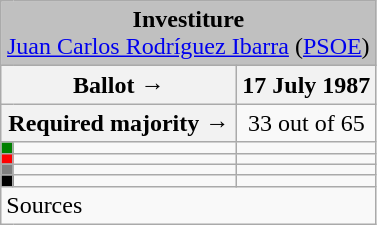<table class="wikitable" style="text-align:center;">
<tr>
<td colspan="3" align="center" bgcolor="#C0C0C0"><strong>Investiture</strong><br><a href='#'>Juan Carlos Rodríguez Ibarra</a> (<a href='#'>PSOE</a>)</td>
</tr>
<tr>
<th colspan="2" width="150px">Ballot →</th>
<th>17 July 1987</th>
</tr>
<tr>
<th colspan="2">Required majority →</th>
<td>33 out of 65 </td>
</tr>
<tr>
<th width="1px" style="background:green;"></th>
<td align="left"></td>
<td></td>
</tr>
<tr>
<th style="color:inherit;background:red;"></th>
<td align="left"></td>
<td></td>
</tr>
<tr>
<th style="color:inherit;background:gray;"></th>
<td align="left"></td>
<td></td>
</tr>
<tr>
<th style="color:inherit;background:black;"></th>
<td align="left"></td>
<td></td>
</tr>
<tr>
<td align="left" colspan="3">Sources</td>
</tr>
</table>
